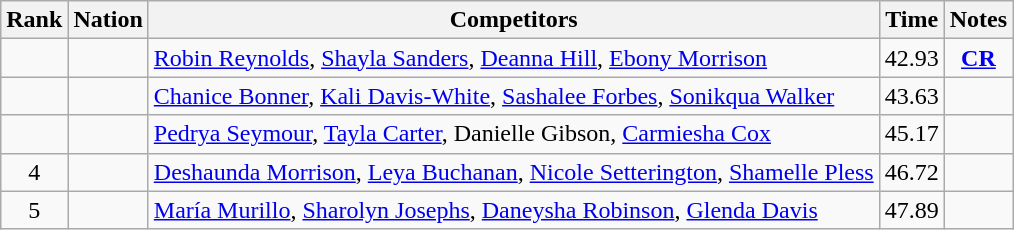<table class="wikitable sortable" style="text-align:center">
<tr>
<th>Rank</th>
<th>Nation</th>
<th>Competitors</th>
<th>Time</th>
<th>Notes</th>
</tr>
<tr>
<td></td>
<td align=left></td>
<td align=left><a href='#'>Robin Reynolds</a>, <a href='#'>Shayla Sanders</a>, <a href='#'>Deanna Hill</a>, <a href='#'>Ebony Morrison</a></td>
<td>42.93</td>
<td><strong><a href='#'>CR</a></strong></td>
</tr>
<tr>
<td></td>
<td align=left></td>
<td align=left><a href='#'>Chanice Bonner</a>, <a href='#'>Kali Davis-White</a>, <a href='#'>Sashalee Forbes</a>, <a href='#'>Sonikqua Walker</a></td>
<td>43.63</td>
<td></td>
</tr>
<tr>
<td></td>
<td align=left></td>
<td align=left><a href='#'>Pedrya Seymour</a>, <a href='#'>Tayla Carter</a>, Danielle Gibson, <a href='#'>Carmiesha Cox</a></td>
<td>45.17</td>
<td></td>
</tr>
<tr>
<td>4</td>
<td align=left></td>
<td align=left><a href='#'>Deshaunda Morrison</a>, <a href='#'>Leya Buchanan</a>, <a href='#'>Nicole Setterington</a>, <a href='#'>Shamelle Pless</a></td>
<td>46.72</td>
<td></td>
</tr>
<tr>
<td>5</td>
<td align=left></td>
<td align=left><a href='#'>María Murillo</a>, <a href='#'>Sharolyn Josephs</a>, <a href='#'>Daneysha Robinson</a>, <a href='#'>Glenda Davis</a></td>
<td>47.89</td>
<td></td>
</tr>
</table>
